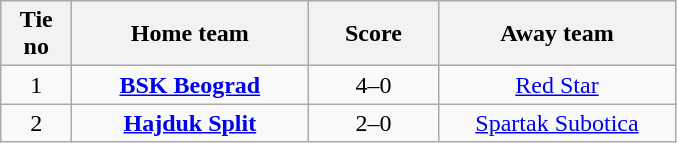<table class="wikitable" style="text-align: center">
<tr>
<th width=40>Tie no</th>
<th width=150>Home team</th>
<th width=80>Score</th>
<th width=150>Away team</th>
</tr>
<tr>
<td>1</td>
<td><strong><a href='#'>BSK Beograd</a></strong></td>
<td>4–0</td>
<td><a href='#'>Red Star</a></td>
</tr>
<tr>
<td>2</td>
<td><strong><a href='#'>Hajduk Split</a></strong></td>
<td>2–0</td>
<td><a href='#'>Spartak Subotica</a></td>
</tr>
</table>
